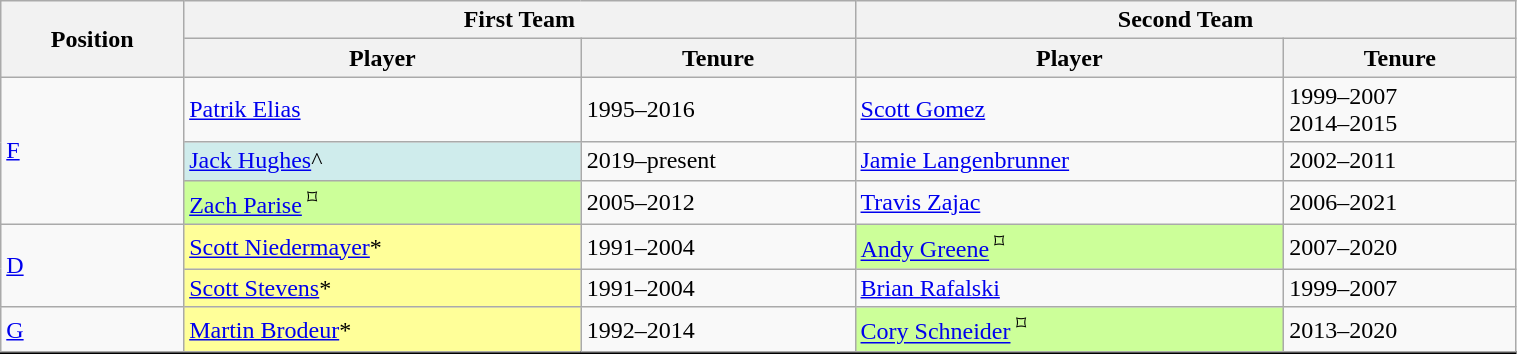<table class="wikitable" style="width:80%">
<tr>
<th rowspan=2>Position</th>
<th colspan=2>First Team</th>
<th colspan=2>Second Team</th>
</tr>
<tr>
<th>Player</th>
<th>Tenure</th>
<th>Player</th>
<th>Tenure</th>
</tr>
<tr>
<td rowspan="3"><a href='#'>F</a></td>
<td><a href='#'>Patrik Elias</a></td>
<td>1995–2016</td>
<td><a href='#'>Scott Gomez</a></td>
<td>1999–2007<br>2014–2015</td>
</tr>
<tr>
<td bgcolor="#CFECEC"><a href='#'>Jack Hughes</a>^</td>
<td>2019–present</td>
<td><a href='#'>Jamie Langenbrunner</a></td>
<td>2002–2011</td>
</tr>
<tr>
<td bgcolor="#CCFF99"><a href='#'>Zach Parise</a><sup> ⌑</sup></td>
<td>2005–2012</td>
<td><a href='#'>Travis Zajac</a></td>
<td>2006–2021</td>
</tr>
<tr>
<td rowspan="2"><a href='#'>D</a></td>
<td bgcolor="#FFFF99"><a href='#'>Scott Niedermayer</a>*</td>
<td>1991–2004</td>
<td bgcolor="#CCFF99"><a href='#'>Andy Greene</a><sup> ⌑</sup></td>
<td>2007–2020</td>
</tr>
<tr>
<td bgcolor="#FFFF99"><a href='#'>Scott Stevens</a>*</td>
<td>1991–2004</td>
<td><a href='#'>Brian Rafalski</a></td>
<td>1999–2007</td>
</tr>
<tr>
<td><a href='#'>G</a></td>
<td bgcolor="#FFFF99"><a href='#'>Martin Brodeur</a>*</td>
<td>1992–2014</td>
<td bgcolor="#CCFF99"><a href='#'>Cory Schneider</a><sup> ⌑</sup></td>
<td>2013–2020</td>
</tr>
<tr style="border-top:2px solid black">
</tr>
</table>
